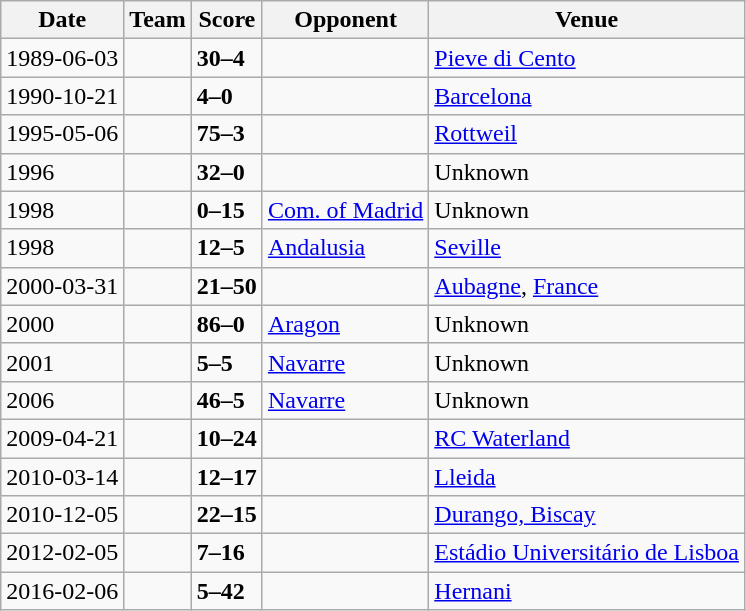<table class="wikitable sortable">
<tr>
<th>Date</th>
<th>Team</th>
<th>Score</th>
<th>Opponent</th>
<th>Venue</th>
</tr>
<tr>
<td>1989-06-03</td>
<td align=right></td>
<td><strong>30–4</strong></td>
<td></td>
<td><a href='#'>Pieve di Cento</a></td>
</tr>
<tr>
<td>1990-10-21</td>
<td align=right></td>
<td><strong>4–0</strong></td>
<td></td>
<td><a href='#'>Barcelona</a></td>
</tr>
<tr>
<td>1995-05-06</td>
<td align=right></td>
<td><strong>75–3</strong></td>
<td></td>
<td><a href='#'>Rottweil</a></td>
</tr>
<tr>
<td>1996</td>
<td></td>
<td><strong>32–0</strong></td>
<td></td>
<td>Unknown</td>
</tr>
<tr>
<td>1998</td>
<td></td>
<td><strong>0–15</strong></td>
<td> <a href='#'>Com. of Madrid</a></td>
<td>Unknown</td>
</tr>
<tr>
<td>1998</td>
<td></td>
<td><strong>12–5</strong></td>
<td> <a href='#'>Andalusia</a></td>
<td><a href='#'>Seville</a></td>
</tr>
<tr>
<td>2000-03-31</td>
<td align=right></td>
<td><strong>21–50</strong></td>
<td></td>
<td><a href='#'>Aubagne</a>, <a href='#'>France</a></td>
</tr>
<tr>
<td>2000</td>
<td></td>
<td><strong>86–0</strong></td>
<td> <a href='#'>Aragon</a></td>
<td>Unknown</td>
</tr>
<tr>
<td>2001</td>
<td></td>
<td><strong>5–5</strong></td>
<td> <a href='#'>Navarre</a></td>
<td>Unknown</td>
</tr>
<tr>
<td>2006</td>
<td></td>
<td><strong>46–5</strong></td>
<td> <a href='#'>Navarre</a></td>
<td>Unknown</td>
</tr>
<tr>
<td>2009-04-21</td>
<td align=right></td>
<td><strong>10–24</strong></td>
<td></td>
<td><a href='#'>RC Waterland</a></td>
</tr>
<tr>
<td>2010-03-14</td>
<td align=right></td>
<td><strong>12–17</strong></td>
<td></td>
<td><a href='#'>Lleida</a></td>
</tr>
<tr>
<td>2010-12-05</td>
<td align=right></td>
<td><strong>22–15</strong></td>
<td></td>
<td><a href='#'>Durango, Biscay</a></td>
</tr>
<tr>
<td>2012-02-05</td>
<td align=right></td>
<td><strong>7–16</strong></td>
<td></td>
<td><a href='#'>Estádio Universitário de Lisboa</a></td>
</tr>
<tr>
<td>2016-02-06</td>
<td></td>
<td><strong>5–42</strong></td>
<td></td>
<td><a href='#'>Hernani</a></td>
</tr>
</table>
